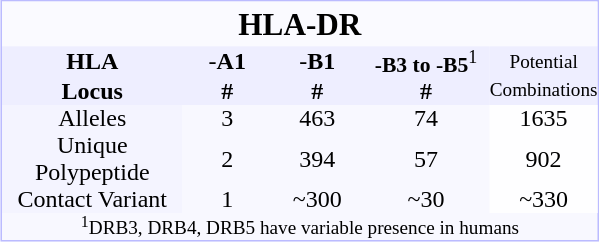<table border="0" cellspacing="0" cellpadding="0" align="right" style="text-align:center; margin-left: 2em;  border:1px #bbbbff solid; background:#f8f8ff;">
<tr style = "background:#fafaff; font-size:130%">
<th style = "height:30px" colspan="5" align="center" valign = "center">HLA-DR</th>
</tr>
<tr style = "background:#eeeeff;font-size:100%">
<th width = "120">HLA</th>
<td width = "60">-<strong>A1</strong></td>
<td width = "60">-<strong>B1</strong></td>
<td width = "85" style = "font-size:90%"><strong>-B3 to -B5</strong><sup>1</sup></td>
<td width = "60" style = "font-size:80%">Potential</td>
</tr>
<tr style = "background:#eeeeff;font-size:100%">
<th>Locus</th>
<td><strong>#</strong></td>
<td><strong>#</strong></td>
<td><strong>#</strong></td>
<td width = "60" style = "font-size:80%">Combinations</td>
</tr>
<tr style = "background:#f8f8ff">
<td style="background:#f4f4ff">Alleles</td>
<td>3</td>
<td>463</td>
<td>74</td>
<td style="background:#fefeff">1635</td>
</tr>
<tr style = "background:#f8f8ff">
<td style="background:#f4f4ff">Unique Polypeptide</td>
<td>2</td>
<td>394</td>
<td>57</td>
<td style="background:#fefeff">902</td>
</tr>
<tr style = "background:#f8f8ff">
<td style="background:#f4f4ff">Contact Variant</td>
<td>1</td>
<td>~300</td>
<td>~30</td>
<td style="background:#fefeff">~330</td>
</tr>
<tr>
<td colspan="5" style = "font-size:80%"><sup>1</sup>DRB3, DRB4, DRB5 have variable presence in humans</td>
</tr>
</table>
